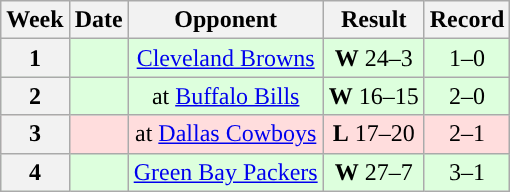<table class="wikitable" style="text-align:center">
<tr>
<th>Week</th>
<th>Date</th>
<th>Opponent</th>
<th>Result</th>
<th>Record</th>
</tr>
<tr style="background:#dfd;">
<th>1</th>
<td></td>
<td><a href='#'>Cleveland Browns</a></td>
<td><strong>W</strong> 24–3</td>
<td>1–0</td>
</tr>
<tr style="background:#dfd;">
<th>2</th>
<td></td>
<td>at <a href='#'>Buffalo Bills</a></td>
<td><strong>W</strong> 16–15</td>
<td>2–0</td>
</tr>
<tr style="background:#fdd;">
<th>3</th>
<td></td>
<td>at <a href='#'>Dallas Cowboys</a></td>
<td><strong>L</strong> 17–20</td>
<td>2–1</td>
</tr>
<tr style="background:#dfd;">
<th>4</th>
<td></td>
<td><a href='#'>Green Bay Packers</a></td>
<td><strong>W</strong> 27–7</td>
<td>3–1</td>
</tr>
</table>
